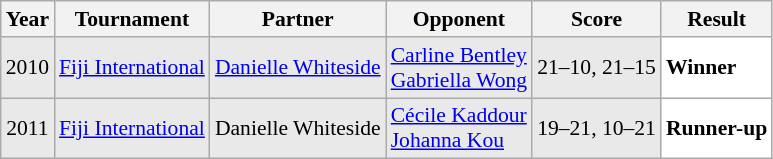<table class="sortable wikitable" style="font-size: 90%;">
<tr>
<th>Year</th>
<th>Tournament</th>
<th>Partner</th>
<th>Opponent</th>
<th>Score</th>
<th>Result</th>
</tr>
<tr style="background:#E9E9E9">
<td align="center">2010</td>
<td align="left"><a href='#'>Fiji International</a></td>
<td align="left"> <a href='#'>Danielle Whiteside</a></td>
<td align="left"> <a href='#'>Carline Bentley</a><br> <a href='#'>Gabriella Wong</a></td>
<td align="left">21–10, 21–15</td>
<td style="text-align:left; background:white"> <strong>Winner</strong></td>
</tr>
<tr style="background:#E9E9E9">
<td align="center">2011</td>
<td align="left"><a href='#'>Fiji International</a></td>
<td align="left"> Danielle Whiteside</td>
<td align="left"> <a href='#'>Cécile Kaddour</a><br> <a href='#'>Johanna Kou</a></td>
<td align="left">19–21, 10–21</td>
<td style="text-align:left; background:white"> <strong>Runner-up</strong></td>
</tr>
</table>
